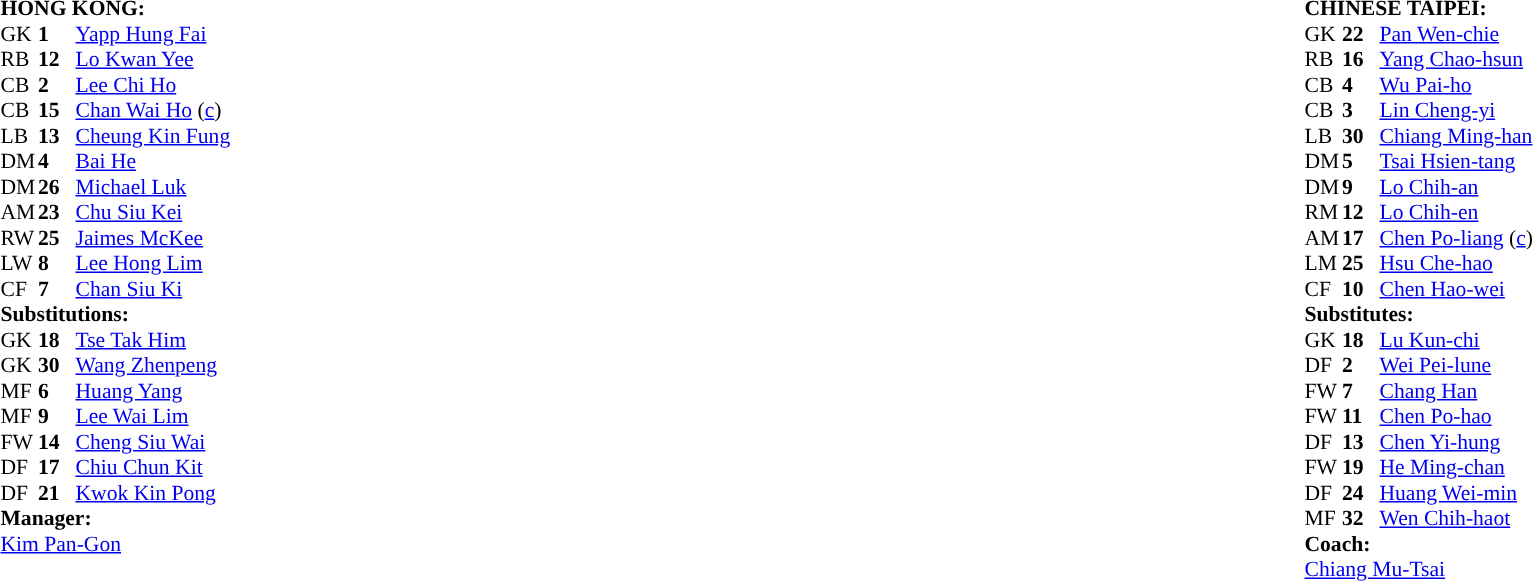<table style="width:100%;">
<tr>
<td style="vertical-align:top; width:50%;"><br><table style="font-size: 90%" cellspacing="0" cellpadding="0">
<tr>
<td colspan=4><strong>HONG KONG:</strong></td>
</tr>
<tr>
<th width=25></th>
<th width=25></th>
</tr>
<tr>
<td>GK</td>
<td><strong>1</strong></td>
<td><a href='#'>Yapp Hung Fai</a></td>
</tr>
<tr>
<td>RB</td>
<td><strong>12</strong></td>
<td><a href='#'>Lo Kwan Yee</a></td>
<td></td>
<td></td>
</tr>
<tr>
<td>CB</td>
<td><strong>2</strong></td>
<td><a href='#'>Lee Chi Ho</a></td>
<td></td>
<td></td>
</tr>
<tr>
<td>CB</td>
<td><strong>15</strong></td>
<td><a href='#'>Chan Wai Ho</a> (<a href='#'>c</a>)</td>
</tr>
<tr>
<td>LB</td>
<td><strong>13</strong></td>
<td><a href='#'>Cheung Kin Fung</a></td>
</tr>
<tr>
<td>DM</td>
<td><strong>4</strong></td>
<td><a href='#'>Bai He</a></td>
</tr>
<tr>
<td>DM</td>
<td><strong>26</strong></td>
<td><a href='#'>Michael Luk</a></td>
</tr>
<tr>
<td>AM</td>
<td><strong>23</strong></td>
<td><a href='#'>Chu Siu Kei</a></td>
</tr>
<tr>
<td>RW</td>
<td><strong>25</strong></td>
<td><a href='#'>Jaimes McKee</a></td>
<td></td>
<td></td>
</tr>
<tr>
<td>LW</td>
<td><strong>8</strong></td>
<td><a href='#'>Lee Hong Lim</a></td>
</tr>
<tr>
<td>CF</td>
<td><strong>7</strong></td>
<td><a href='#'>Chan Siu Ki</a></td>
</tr>
<tr>
<td colspan=3><strong>Substitutions:</strong></td>
</tr>
<tr>
<td>GK</td>
<td><strong>18</strong></td>
<td><a href='#'>Tse Tak Him</a></td>
</tr>
<tr>
<td>GK</td>
<td><strong>30</strong></td>
<td><a href='#'>Wang Zhenpeng</a></td>
</tr>
<tr>
<td>MF</td>
<td><strong>6</strong></td>
<td><a href='#'>Huang Yang</a></td>
<td></td>
<td></td>
</tr>
<tr>
<td>MF</td>
<td><strong>9</strong></td>
<td><a href='#'>Lee Wai Lim</a></td>
</tr>
<tr>
<td>FW</td>
<td><strong>14</strong></td>
<td><a href='#'>Cheng Siu Wai</a></td>
<td></td>
<td></td>
</tr>
<tr>
<td>DF</td>
<td><strong>17</strong></td>
<td><a href='#'>Chiu Chun Kit</a></td>
</tr>
<tr>
<td>DF</td>
<td><strong>21</strong></td>
<td><a href='#'>Kwok Kin Pong</a></td>
<td></td>
<td></td>
</tr>
<tr>
<td colspan=3><strong>Manager:</strong></td>
</tr>
<tr>
<td colspan=4> <a href='#'>Kim Pan-Gon</a></td>
</tr>
</table>
</td>
<td valign="top"></td>
<td style="vertical-align:top; width:50%;"><br><table cellspacing="0" cellpadding="0" style="font-size:90%; margin:auto;">
<tr>
<td colspan="4"><strong>CHINESE TAIPEI:</strong></td>
</tr>
<tr>
<th width="25"></th>
<th width="25"></th>
</tr>
<tr>
<td>GK</td>
<td><strong>22</strong></td>
<td><a href='#'>Pan Wen-chie</a></td>
</tr>
<tr>
<td>RB</td>
<td><strong>16</strong></td>
<td><a href='#'>Yang Chao-hsun</a></td>
<td></td>
<td></td>
</tr>
<tr>
<td>CB</td>
<td><strong>4</strong></td>
<td><a href='#'>Wu Pai-ho</a></td>
</tr>
<tr>
<td>CB</td>
<td><strong>3</strong></td>
<td><a href='#'>Lin Cheng-yi</a></td>
<td></td>
<td></td>
</tr>
<tr>
<td>LB</td>
<td><strong>30</strong></td>
<td><a href='#'>Chiang Ming-han</a></td>
<td></td>
<td></td>
</tr>
<tr>
<td>DM</td>
<td><strong>5</strong></td>
<td><a href='#'>Tsai Hsien-tang</a></td>
<td></td>
<td></td>
</tr>
<tr>
<td>DM</td>
<td><strong>9</strong></td>
<td><a href='#'>Lo Chih-an</a></td>
</tr>
<tr>
<td>RM</td>
<td><strong>12</strong></td>
<td><a href='#'>Lo Chih-en</a></td>
</tr>
<tr>
<td>AM</td>
<td><strong>17</strong></td>
<td><a href='#'>Chen Po-liang</a> (<a href='#'>c</a>)</td>
</tr>
<tr>
<td>LM</td>
<td><strong>25</strong></td>
<td><a href='#'>Hsu Che-hao</a></td>
</tr>
<tr>
<td>CF</td>
<td><strong>10</strong></td>
<td><a href='#'>Chen Hao-wei</a></td>
</tr>
<tr>
<td colspan=4><strong>Substitutes:</strong></td>
</tr>
<tr>
<td>GK</td>
<td><strong>18</strong></td>
<td><a href='#'>Lu Kun-chi</a></td>
</tr>
<tr>
<td>DF</td>
<td><strong>2</strong></td>
<td><a href='#'>Wei Pei-lune</a></td>
</tr>
<tr>
<td>FW</td>
<td><strong>7</strong></td>
<td><a href='#'>Chang Han</a></td>
</tr>
<tr>
<td>FW</td>
<td><strong>11</strong></td>
<td><a href='#'>Chen Po-hao</a></td>
<td></td>
<td></td>
</tr>
<tr>
<td>DF</td>
<td><strong>13</strong></td>
<td><a href='#'>Chen Yi-hung</a></td>
</tr>
<tr>
<td>FW</td>
<td><strong>19</strong></td>
<td><a href='#'>He Ming-chan</a></td>
</tr>
<tr>
<td>DF</td>
<td><strong>24</strong></td>
<td><a href='#'>Huang Wei-min</a></td>
<td></td>
<td></td>
</tr>
<tr>
<td>MF</td>
<td><strong>32</strong></td>
<td><a href='#'>Wen Chih-haot</a></td>
</tr>
<tr>
<td colspan=4><strong>Coach:</strong></td>
</tr>
<tr>
<td colspan="4"> <a href='#'>Chiang Mu-Tsai</a></td>
</tr>
</table>
</td>
</tr>
</table>
